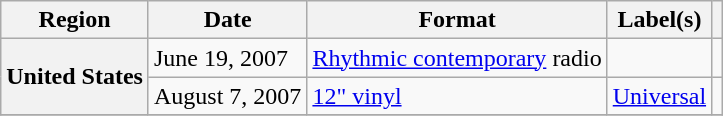<table class="wikitable plainrowheaders">
<tr>
<th scope="col">Region</th>
<th scope="col">Date</th>
<th scope="col">Format</th>
<th scope="col">Label(s)</th>
<th scope="col"></th>
</tr>
<tr>
<th scope="row" rowspan="2">United States</th>
<td>June 19, 2007</td>
<td><a href='#'>Rhythmic contemporary</a> radio</td>
<td></td>
<td style="text-align:center;"></td>
</tr>
<tr>
<td>August 7, 2007</td>
<td><a href='#'>12" vinyl</a></td>
<td><a href='#'>Universal</a></td>
<td style="text-align:center;"></td>
</tr>
<tr>
</tr>
</table>
